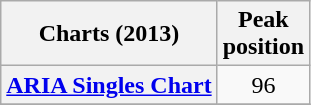<table class="wikitable plainrowheaders sortable" style="text-align:center;">
<tr>
<th scope="col">Charts (2013)</th>
<th scope="col">Peak<br>position</th>
</tr>
<tr>
<th scope="row"><a href='#'>ARIA Singles Chart</a></th>
<td>96</td>
</tr>
<tr>
</tr>
</table>
